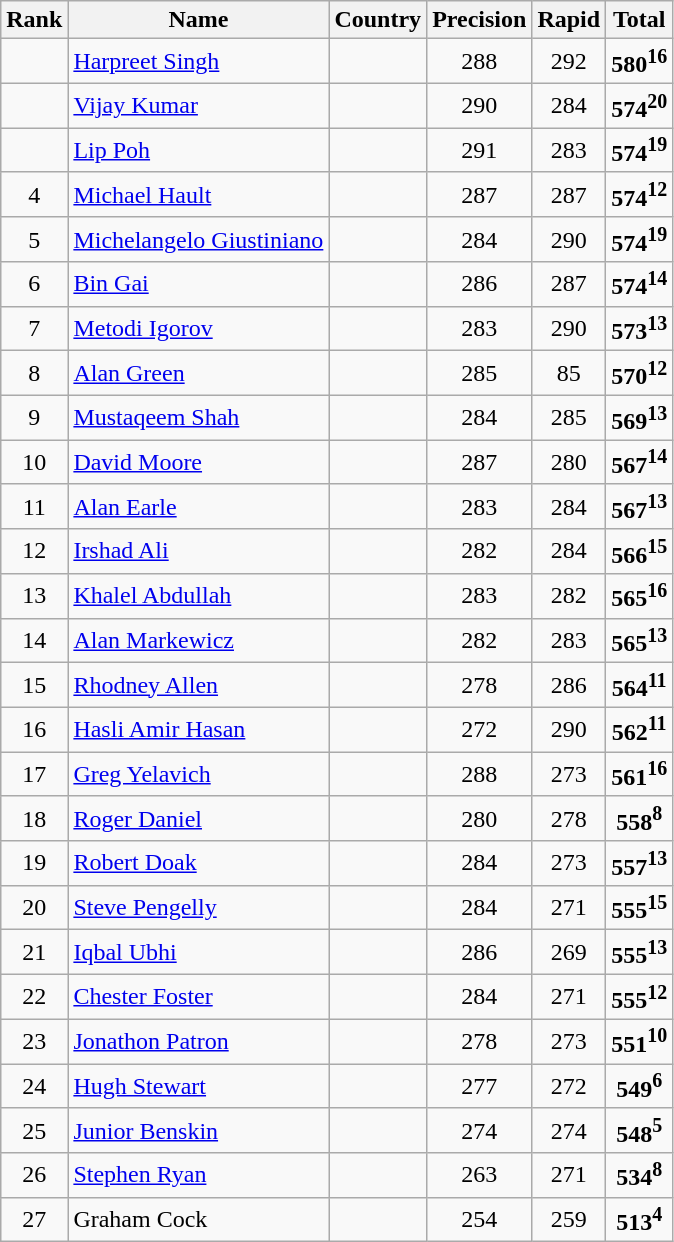<table class="wikitable sortable" style="text-align:center;">
<tr>
<th>Rank</th>
<th>Name</th>
<th>Country</th>
<th>Precision</th>
<th>Rapid</th>
<th>Total</th>
</tr>
<tr>
<td></td>
<td align=left><a href='#'>Harpreet Singh</a></td>
<td align=left></td>
<td>288</td>
<td>292</td>
<td><strong>580<sup>16</sup></strong></td>
</tr>
<tr>
<td></td>
<td align=left><a href='#'>Vijay Kumar</a></td>
<td align=left></td>
<td>290</td>
<td>284</td>
<td><strong>574<sup>20</sup></strong></td>
</tr>
<tr>
<td></td>
<td align=left><a href='#'>Lip Poh</a></td>
<td align=left></td>
<td>291</td>
<td>283</td>
<td><strong>574<sup>19</sup></strong></td>
</tr>
<tr>
<td>4</td>
<td align=left><a href='#'>Michael Hault</a></td>
<td align=left></td>
<td>287</td>
<td>287</td>
<td><strong>574<sup>12</sup></strong></td>
</tr>
<tr>
<td>5</td>
<td align=left><a href='#'>Michelangelo Giustiniano</a></td>
<td align=left></td>
<td>284</td>
<td>290</td>
<td><strong>574<sup>19</sup></strong></td>
</tr>
<tr>
<td>6</td>
<td align=left><a href='#'>Bin Gai</a></td>
<td align=left></td>
<td>286</td>
<td>287</td>
<td><strong>574<sup>14</sup></strong></td>
</tr>
<tr>
<td>7</td>
<td align=left><a href='#'>Metodi Igorov</a></td>
<td align=left></td>
<td>283</td>
<td>290</td>
<td><strong>573<sup>13</sup></strong></td>
</tr>
<tr>
<td>8</td>
<td align=left><a href='#'>Alan Green</a></td>
<td align=left></td>
<td>285</td>
<td>85</td>
<td><strong>570<sup>12</sup></strong></td>
</tr>
<tr>
<td>9</td>
<td align=left><a href='#'>Mustaqeem Shah</a></td>
<td align=left></td>
<td>284</td>
<td>285</td>
<td><strong>569<sup>13</sup></strong></td>
</tr>
<tr>
<td>10</td>
<td align=left><a href='#'>David Moore</a></td>
<td align=left></td>
<td>287</td>
<td>280</td>
<td><strong>567<sup>14</sup></strong></td>
</tr>
<tr>
<td>11</td>
<td align=left><a href='#'>Alan Earle</a></td>
<td align=left></td>
<td>283</td>
<td>284</td>
<td><strong>567<sup>13</sup></strong></td>
</tr>
<tr>
<td>12</td>
<td align=left><a href='#'>Irshad Ali</a></td>
<td align=left></td>
<td>282</td>
<td>284</td>
<td><strong>566<sup>15</sup></strong></td>
</tr>
<tr>
<td>13</td>
<td align=left><a href='#'>Khalel Abdullah</a></td>
<td align=left></td>
<td>283</td>
<td>282</td>
<td><strong>565<sup>16</sup></strong></td>
</tr>
<tr>
<td>14</td>
<td align=left><a href='#'>Alan Markewicz</a></td>
<td align=left></td>
<td>282</td>
<td>283</td>
<td><strong>565<sup>13</sup></strong></td>
</tr>
<tr>
<td>15</td>
<td align=left><a href='#'>Rhodney Allen</a></td>
<td align=left></td>
<td>278</td>
<td>286</td>
<td><strong>564<sup>11</sup></strong></td>
</tr>
<tr>
<td>16</td>
<td align=left><a href='#'>Hasli Amir Hasan</a></td>
<td align=left></td>
<td>272</td>
<td>290</td>
<td><strong>562<sup>11</sup></strong></td>
</tr>
<tr>
<td>17</td>
<td align=left><a href='#'>Greg Yelavich</a></td>
<td align=left></td>
<td>288</td>
<td>273</td>
<td><strong>561<sup>16</sup></strong></td>
</tr>
<tr>
<td>18</td>
<td align=left><a href='#'>Roger Daniel</a></td>
<td align=left></td>
<td>280</td>
<td>278</td>
<td><strong>558<sup>8</sup></strong></td>
</tr>
<tr>
<td>19</td>
<td align=left><a href='#'>Robert Doak</a></td>
<td align=left></td>
<td>284</td>
<td>273</td>
<td><strong>557<sup>13</sup></strong></td>
</tr>
<tr>
<td>20</td>
<td align=left><a href='#'>Steve Pengelly</a></td>
<td align=left></td>
<td>284</td>
<td>271</td>
<td><strong>555<sup>15</sup></strong></td>
</tr>
<tr>
<td>21</td>
<td align=left><a href='#'>Iqbal Ubhi</a></td>
<td align=left></td>
<td>286</td>
<td>269</td>
<td><strong>555<sup>13</sup></strong></td>
</tr>
<tr>
<td>22</td>
<td align=left><a href='#'>Chester Foster</a></td>
<td align=left></td>
<td>284</td>
<td>271</td>
<td><strong>555<sup>12</sup></strong></td>
</tr>
<tr>
<td>23</td>
<td align=left><a href='#'>Jonathon Patron</a></td>
<td align=left></td>
<td>278</td>
<td>273</td>
<td><strong>551<sup>10</sup></strong></td>
</tr>
<tr>
<td>24</td>
<td align=left><a href='#'>Hugh Stewart</a></td>
<td align=left></td>
<td>277</td>
<td>272</td>
<td><strong>549<sup>6</sup></strong></td>
</tr>
<tr>
<td>25</td>
<td align=left><a href='#'>Junior Benskin</a></td>
<td align=left></td>
<td>274</td>
<td>274</td>
<td><strong>548<sup>5</sup></strong></td>
</tr>
<tr>
<td>26</td>
<td align=left><a href='#'>Stephen Ryan</a></td>
<td align=left></td>
<td>263</td>
<td>271</td>
<td><strong>534<sup>8</sup></strong></td>
</tr>
<tr>
<td>27</td>
<td align=left>Graham Cock</td>
<td align=left></td>
<td>254</td>
<td>259</td>
<td><strong>513<sup>4</sup></strong></td>
</tr>
</table>
